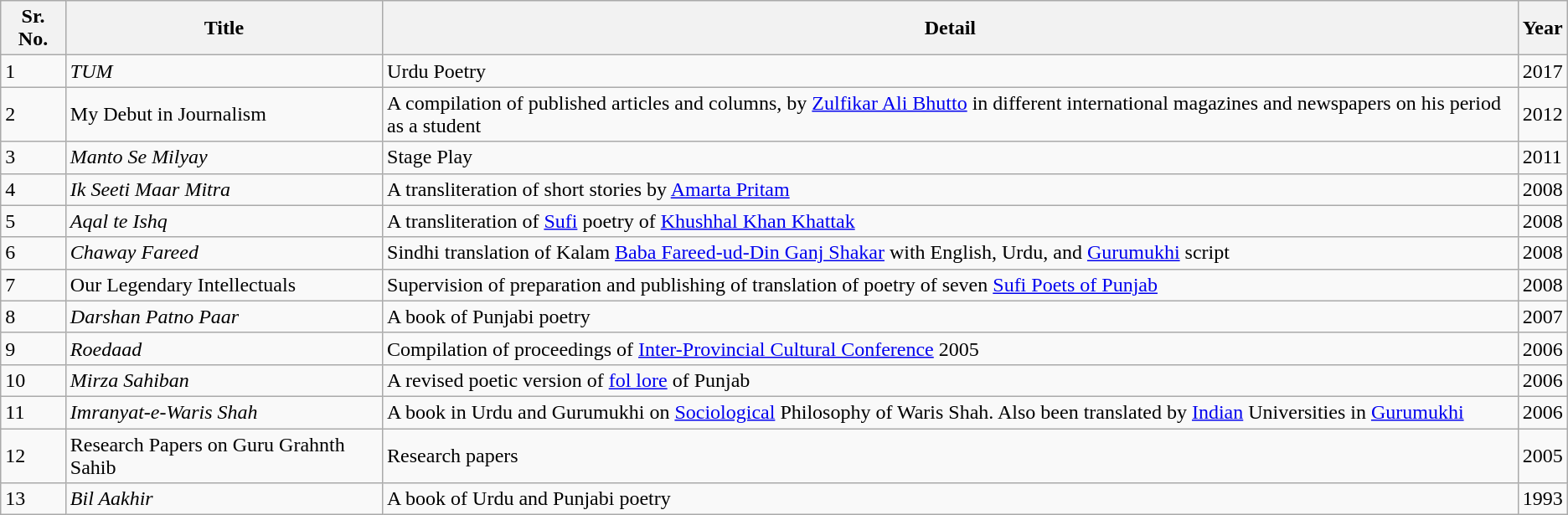<table class="wikitable sortable">
<tr>
<th>Sr. No.</th>
<th>Title</th>
<th>Detail</th>
<th>Year</th>
</tr>
<tr>
<td>1</td>
<td><em>TUM</em></td>
<td>Urdu Poetry</td>
<td>2017</td>
</tr>
<tr>
<td>2</td>
<td>My Debut in Journalism</td>
<td>A compilation of published articles and columns, by <a href='#'>Zulfikar Ali Bhutto</a> in different international magazines and newspapers on his period as a student</td>
<td>2012</td>
</tr>
<tr>
<td>3</td>
<td><em>Manto Se Milyay</em></td>
<td>Stage Play</td>
<td>2011</td>
</tr>
<tr>
<td>4</td>
<td><em>Ik Seeti Maar Mitra</em></td>
<td>A transliteration of short stories by <a href='#'>Amarta Pritam</a></td>
<td>2008</td>
</tr>
<tr>
<td>5</td>
<td><em>Aqal te Ishq</em></td>
<td>A transliteration of <a href='#'>Sufi</a> poetry of <a href='#'>Khushhal Khan Khattak</a></td>
<td>2008</td>
</tr>
<tr>
<td>6</td>
<td><em>Chaway Fareed</em></td>
<td>Sindhi translation of Kalam <a href='#'>Baba Fareed-ud-Din Ganj Shakar</a> with English, Urdu, and <a href='#'>Gurumukhi</a> script</td>
<td>2008</td>
</tr>
<tr>
<td>7</td>
<td>Our Legendary Intellectuals</td>
<td>Supervision of preparation and publishing of translation of poetry of seven <a href='#'>Sufi Poets of Punjab</a></td>
<td>2008</td>
</tr>
<tr>
<td>8</td>
<td><em>Darshan Patno Paar</em></td>
<td>A book of Punjabi poetry</td>
<td>2007</td>
</tr>
<tr>
<td>9</td>
<td><em>Roedaad</em></td>
<td>Compilation of proceedings of <a href='#'>Inter-Provincial Cultural Conference</a> 2005</td>
<td>2006</td>
</tr>
<tr>
<td>10</td>
<td><em>Mirza Sahiban</em></td>
<td>A revised poetic version of <a href='#'>fol lore</a> of Punjab</td>
<td>2006</td>
</tr>
<tr>
<td>11</td>
<td><em>Imranyat-e-Waris Shah</em></td>
<td>A book in Urdu and Gurumukhi on <a href='#'>Sociological</a> Philosophy of Waris Shah. Also been translated by <a href='#'>Indian</a> Universities in <a href='#'>Gurumukhi</a></td>
<td>2006</td>
</tr>
<tr>
<td>12</td>
<td>Research Papers on Guru Grahnth Sahib</td>
<td>Research papers</td>
<td>2005</td>
</tr>
<tr>
<td>13</td>
<td><em>Bil Aakhir</em></td>
<td>A book of Urdu and Punjabi poetry</td>
<td>1993</td>
</tr>
</table>
